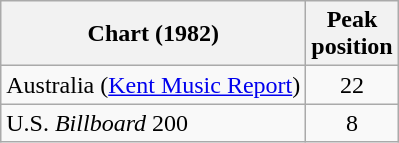<table class="wikitable">
<tr>
<th>Chart (1982)</th>
<th>Peak<br>position</th>
</tr>
<tr>
<td>Australia (<a href='#'>Kent Music Report</a>)</td>
<td style="text-align:center;">22</td>
</tr>
<tr>
<td>U.S. <em>Billboard</em> 200</td>
<td align="center">8</td>
</tr>
</table>
